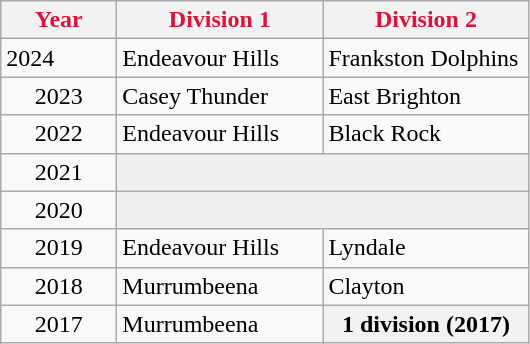<table class="wikitable sortable">
<tr>
<th style="color:crimson; width:70px;">Year</th>
<th style="color:crimson; width:130px;">Division 1</th>
<th style="color:crimson; width:130px;">Division 2</th>
</tr>
<tr>
<td>2024</td>
<td>Endeavour Hills</td>
<td>Frankston Dolphins</td>
</tr>
<tr>
<td style="text-align:center;">2023</td>
<td>Casey Thunder</td>
<td>East Brighton</td>
</tr>
<tr>
<td style="text-align:center;">2022</td>
<td>Endeavour Hills</td>
<td>Black Rock</td>
</tr>
<tr>
<td style="text-align:center;">2021</td>
<td colspan=2 style=background:#efefef></td>
</tr>
<tr>
<td style="text-align:center;">2020</td>
<td colspan=2 style=background:#efefef></td>
</tr>
<tr>
<td style="text-align:center;">2019</td>
<td>Endeavour Hills</td>
<td>Lyndale</td>
</tr>
<tr>
<td style="text-align:center;">2018</td>
<td>Murrumbeena</td>
<td>Clayton</td>
</tr>
<tr>
<td style="text-align:center;">2017</td>
<td>Murrumbeena</td>
<th colspan=1; rowspan=1>1 division (2017)</th>
</tr>
</table>
